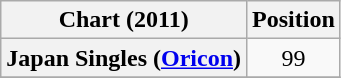<table class="wikitable plainrowheaders">
<tr>
<th>Chart (2011)</th>
<th>Position</th>
</tr>
<tr>
<th scope="row">Japan Singles (<a href='#'>Oricon</a>)</th>
<td style="text-align:center;">99</td>
</tr>
<tr>
</tr>
</table>
